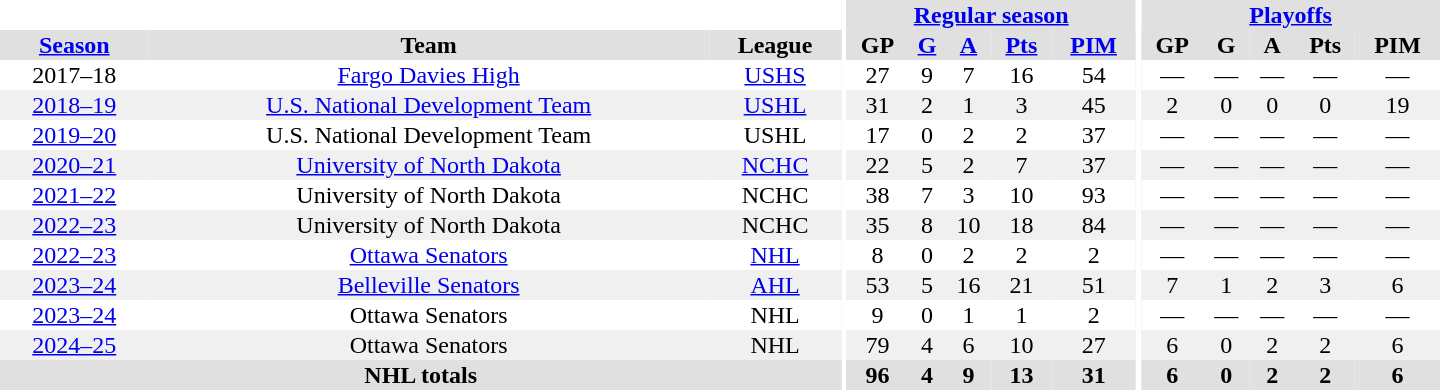<table border="0" cellpadding="1" cellspacing="0" style="text-align:center; width:60em">
<tr bgcolor="#e0e0e0">
<th colspan="3" bgcolor="#ffffff"></th>
<th rowspan="100" bgcolor="#ffffff"></th>
<th colspan="5"><a href='#'>Regular season</a></th>
<th rowspan="100" bgcolor="#ffffff"></th>
<th colspan="5"><a href='#'>Playoffs</a></th>
</tr>
<tr bgcolor="#e0e0e0">
<th><a href='#'>Season</a></th>
<th>Team</th>
<th>League</th>
<th>GP</th>
<th><a href='#'>G</a></th>
<th><a href='#'>A</a></th>
<th><a href='#'>Pts</a></th>
<th><a href='#'>PIM</a></th>
<th>GP</th>
<th>G</th>
<th>A</th>
<th>Pts</th>
<th>PIM</th>
</tr>
<tr>
<td>2017–18</td>
<td><a href='#'>Fargo Davies High</a></td>
<td><a href='#'>USHS</a></td>
<td>27</td>
<td>9</td>
<td>7</td>
<td>16</td>
<td>54</td>
<td>—</td>
<td>—</td>
<td>—</td>
<td>—</td>
<td>—</td>
</tr>
<tr bgcolor="#f0f0f0">
<td><a href='#'>2018–19</a></td>
<td><a href='#'>U.S. National Development Team</a></td>
<td><a href='#'>USHL</a></td>
<td>31</td>
<td>2</td>
<td>1</td>
<td>3</td>
<td>45</td>
<td>2</td>
<td>0</td>
<td>0</td>
<td>0</td>
<td>19</td>
</tr>
<tr>
<td><a href='#'>2019–20</a></td>
<td>U.S. National Development Team</td>
<td>USHL</td>
<td>17</td>
<td>0</td>
<td>2</td>
<td>2</td>
<td>37</td>
<td>—</td>
<td>—</td>
<td>—</td>
<td>—</td>
<td>—</td>
</tr>
<tr bgcolor="#f0f0f0">
<td><a href='#'>2020–21</a></td>
<td><a href='#'>University of North Dakota</a></td>
<td><a href='#'>NCHC</a></td>
<td>22</td>
<td>5</td>
<td>2</td>
<td>7</td>
<td>37</td>
<td>—</td>
<td>—</td>
<td>—</td>
<td>—</td>
<td>—</td>
</tr>
<tr>
<td><a href='#'>2021–22</a></td>
<td>University of North Dakota</td>
<td>NCHC</td>
<td>38</td>
<td>7</td>
<td>3</td>
<td>10</td>
<td>93</td>
<td>—</td>
<td>—</td>
<td>—</td>
<td>—</td>
<td>—</td>
</tr>
<tr bgcolor="#f0f0f0">
<td><a href='#'>2022–23</a></td>
<td>University of North Dakota</td>
<td>NCHC</td>
<td>35</td>
<td>8</td>
<td>10</td>
<td>18</td>
<td>84</td>
<td>—</td>
<td>—</td>
<td>—</td>
<td>—</td>
<td>—</td>
</tr>
<tr>
<td><a href='#'>2022–23</a></td>
<td><a href='#'>Ottawa Senators</a></td>
<td><a href='#'>NHL</a></td>
<td>8</td>
<td>0</td>
<td>2</td>
<td>2</td>
<td>2</td>
<td>—</td>
<td>—</td>
<td>—</td>
<td>—</td>
<td>—</td>
</tr>
<tr bgcolor="#f0f0f0">
<td><a href='#'>2023–24</a></td>
<td><a href='#'>Belleville Senators</a></td>
<td><a href='#'>AHL</a></td>
<td>53</td>
<td>5</td>
<td>16</td>
<td>21</td>
<td>51</td>
<td>7</td>
<td>1</td>
<td>2</td>
<td>3</td>
<td>6</td>
</tr>
<tr>
<td><a href='#'>2023–24</a></td>
<td>Ottawa Senators</td>
<td>NHL</td>
<td>9</td>
<td>0</td>
<td>1</td>
<td>1</td>
<td>2</td>
<td>—</td>
<td>—</td>
<td>—</td>
<td>—</td>
<td>—</td>
</tr>
<tr bgcolor="#f0f0f0">
<td><a href='#'>2024–25</a></td>
<td>Ottawa Senators</td>
<td>NHL</td>
<td>79</td>
<td>4</td>
<td>6</td>
<td>10</td>
<td>27</td>
<td>6</td>
<td>0</td>
<td>2</td>
<td>2</td>
<td>6</td>
</tr>
<tr bgcolor="#e0e0e0">
<th colspan="3">NHL totals</th>
<th>96</th>
<th>4</th>
<th>9</th>
<th>13</th>
<th>31</th>
<th>6</th>
<th>0</th>
<th>2</th>
<th>2</th>
<th>6</th>
</tr>
</table>
